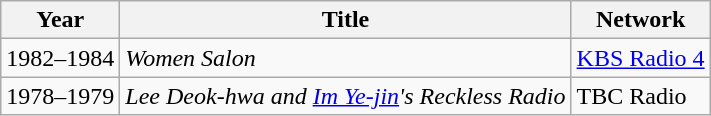<table class="wikitable sortable plainrowheaders">
<tr>
<th scope="col">Year</th>
<th scope="col">Title</th>
<th>Network</th>
</tr>
<tr>
<td>1982–1984</td>
<td><em>Women Salon</em></td>
<td><a href='#'>KBS Radio 4</a></td>
</tr>
<tr>
<td>1978–1979</td>
<td><em>Lee Deok-hwa and <a href='#'>Im Ye-jin</a>'s Reckless Radio</em></td>
<td>TBC Radio</td>
</tr>
</table>
